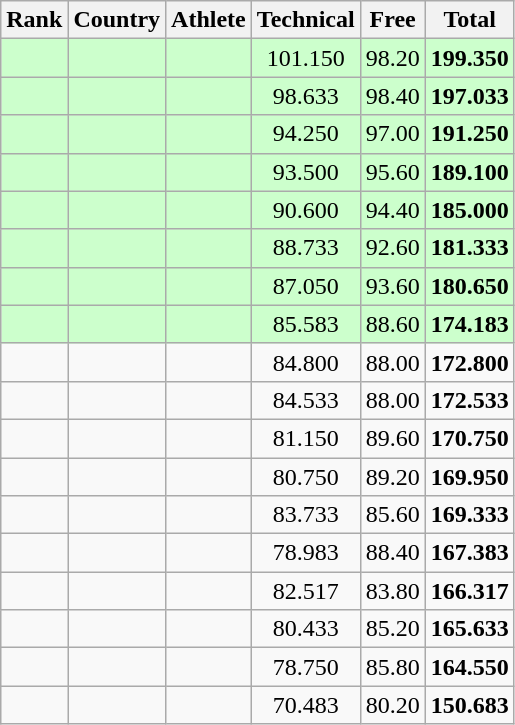<table class="wikitable sortable" style="text-align:center">
<tr>
<th>Rank</th>
<th>Country</th>
<th>Athlete</th>
<th>Technical</th>
<th>Free</th>
<th>Total</th>
</tr>
<tr bgcolor=ccffcc>
<td></td>
<td align=left></td>
<td></td>
<td>101.150</td>
<td>98.20</td>
<td><strong>199.350</strong></td>
</tr>
<tr bgcolor=ccffcc>
<td></td>
<td align=left></td>
<td></td>
<td>98.633</td>
<td>98.40</td>
<td><strong>197.033</strong></td>
</tr>
<tr bgcolor=ccffcc>
<td></td>
<td align=left></td>
<td></td>
<td>94.250</td>
<td>97.00</td>
<td><strong>191.250</strong></td>
</tr>
<tr bgcolor=ccffcc>
<td></td>
<td align=left></td>
<td></td>
<td>93.500</td>
<td>95.60</td>
<td><strong>189.100</strong></td>
</tr>
<tr bgcolor=ccffcc>
<td></td>
<td align=left></td>
<td></td>
<td>90.600</td>
<td>94.40</td>
<td><strong>185.000</strong></td>
</tr>
<tr bgcolor=ccffcc>
<td></td>
<td align=left></td>
<td></td>
<td>88.733</td>
<td>92.60</td>
<td><strong>181.333</strong></td>
</tr>
<tr bgcolor=ccffcc>
<td></td>
<td align=left></td>
<td></td>
<td>87.050</td>
<td>93.60</td>
<td><strong>180.650</strong></td>
</tr>
<tr bgcolor=ccffcc>
<td></td>
<td align=left></td>
<td></td>
<td>85.583</td>
<td>88.60</td>
<td><strong>174.183</strong></td>
</tr>
<tr>
<td></td>
<td align=left></td>
<td></td>
<td>84.800</td>
<td>88.00</td>
<td><strong>172.800</strong></td>
</tr>
<tr>
<td></td>
<td align=left></td>
<td></td>
<td>84.533</td>
<td>88.00</td>
<td><strong>172.533</strong></td>
</tr>
<tr>
<td></td>
<td align=left></td>
<td></td>
<td>81.150</td>
<td>89.60</td>
<td><strong>170.750</strong></td>
</tr>
<tr>
<td></td>
<td align=left></td>
<td></td>
<td>80.750</td>
<td>89.20</td>
<td><strong>169.950</strong></td>
</tr>
<tr>
<td></td>
<td align=left></td>
<td></td>
<td>83.733</td>
<td>85.60</td>
<td><strong>169.333</strong></td>
</tr>
<tr>
<td></td>
<td align=left></td>
<td></td>
<td>78.983</td>
<td>88.40</td>
<td><strong>167.383</strong></td>
</tr>
<tr>
<td></td>
<td align=left></td>
<td></td>
<td>82.517</td>
<td>83.80</td>
<td><strong>166.317</strong></td>
</tr>
<tr>
<td></td>
<td align=left></td>
<td></td>
<td>80.433</td>
<td>85.20</td>
<td><strong>165.633</strong></td>
</tr>
<tr>
<td></td>
<td align=left></td>
<td></td>
<td>78.750</td>
<td>85.80</td>
<td><strong>164.550</strong></td>
</tr>
<tr>
<td></td>
<td align=left></td>
<td></td>
<td>70.483</td>
<td>80.20</td>
<td><strong>150.683</strong></td>
</tr>
</table>
